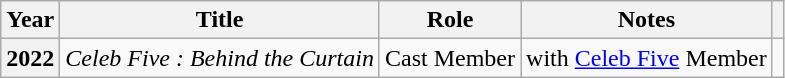<table class="wikitable sortable plainrowheaders">
<tr>
<th scope="col">Year</th>
<th scope="col">Title</th>
<th scope="col">Role</th>
<th scope="col">Notes</th>
<th scope="col" class="unsortable"></th>
</tr>
<tr>
<th scope="row">2022</th>
<td><em>Celeb Five : Behind the Curtain</em></td>
<td>Cast Member</td>
<td>with  <a href='#'>Celeb Five</a> Member</td>
<td></td>
</tr>
</table>
